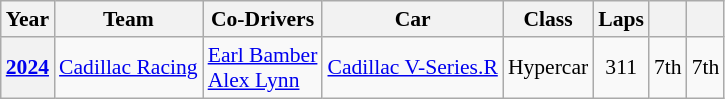<table class="wikitable" style="text-align:center; font-size:90%">
<tr>
<th>Year</th>
<th>Team</th>
<th>Co-Drivers</th>
<th>Car</th>
<th>Class</th>
<th>Laps</th>
<th></th>
<th></th>
</tr>
<tr>
<th><a href='#'>2024</a></th>
<td align="left" nowrap> <a href='#'>Cadillac Racing</a></td>
<td align="left" nowrap> <a href='#'>Earl Bamber</a><br> <a href='#'>Alex Lynn</a></td>
<td align="left" nowrap><a href='#'>Cadillac V-Series.R</a></td>
<td>Hypercar</td>
<td>311</td>
<td>7th</td>
<td>7th</td>
</tr>
</table>
